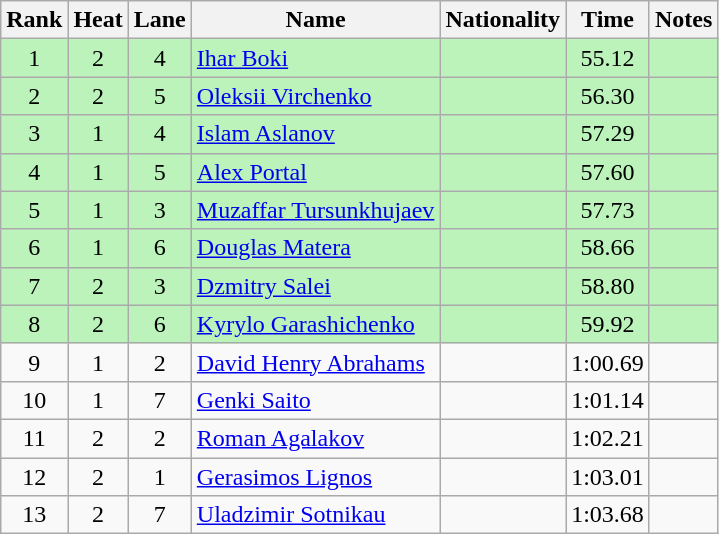<table class="wikitable sortable" style="text-align:center">
<tr>
<th>Rank</th>
<th>Heat</th>
<th>Lane</th>
<th>Name</th>
<th>Nationality</th>
<th>Time</th>
<th>Notes</th>
</tr>
<tr bgcolor=bbf3bb>
<td>1</td>
<td>2</td>
<td>4</td>
<td align=left><a href='#'>Ihar Boki</a></td>
<td align=left></td>
<td>55.12</td>
<td></td>
</tr>
<tr bgcolor=bbf3bb>
<td>2</td>
<td>2</td>
<td>5</td>
<td align=left><a href='#'>Oleksii Virchenko</a></td>
<td align=left></td>
<td>56.30</td>
<td></td>
</tr>
<tr bgcolor=bbf3bb>
<td>3</td>
<td>1</td>
<td>4</td>
<td align=left><a href='#'>Islam Aslanov</a></td>
<td align=left></td>
<td>57.29</td>
<td></td>
</tr>
<tr bgcolor=bbf3bb>
<td>4</td>
<td>1</td>
<td>5</td>
<td align=left><a href='#'>Alex Portal</a></td>
<td align=left></td>
<td>57.60</td>
<td></td>
</tr>
<tr bgcolor=bbf3bb>
<td>5</td>
<td>1</td>
<td>3</td>
<td align=left><a href='#'>Muzaffar Tursunkhujaev</a></td>
<td align=left></td>
<td>57.73</td>
<td></td>
</tr>
<tr bgcolor=bbf3bb>
<td>6</td>
<td>1</td>
<td>6</td>
<td align=left><a href='#'>Douglas Matera</a></td>
<td align=left></td>
<td>58.66</td>
<td></td>
</tr>
<tr bgcolor=bbf3bb>
<td>7</td>
<td>2</td>
<td>3</td>
<td align=left><a href='#'>Dzmitry Salei</a></td>
<td align=left></td>
<td>58.80</td>
<td></td>
</tr>
<tr bgcolor=bbf3bb>
<td>8</td>
<td>2</td>
<td>6</td>
<td align=left><a href='#'>Kyrylo Garashichenko</a></td>
<td align=left></td>
<td>59.92</td>
<td></td>
</tr>
<tr>
<td>9</td>
<td>1</td>
<td>2</td>
<td align=left><a href='#'>David Henry Abrahams</a></td>
<td align=left></td>
<td>1:00.69</td>
<td></td>
</tr>
<tr>
<td>10</td>
<td>1</td>
<td>7</td>
<td align=left><a href='#'>Genki Saito</a></td>
<td align=left></td>
<td>1:01.14</td>
<td></td>
</tr>
<tr>
<td>11</td>
<td>2</td>
<td>2</td>
<td align=left><a href='#'>Roman Agalakov</a></td>
<td align=left></td>
<td>1:02.21</td>
<td></td>
</tr>
<tr>
<td>12</td>
<td>2</td>
<td>1</td>
<td align=left><a href='#'>Gerasimos Lignos</a></td>
<td align=left></td>
<td>1:03.01</td>
<td></td>
</tr>
<tr>
<td>13</td>
<td>2</td>
<td>7</td>
<td align=left><a href='#'>Uladzimir Sotnikau</a></td>
<td align=left></td>
<td>1:03.68</td>
<td></td>
</tr>
</table>
